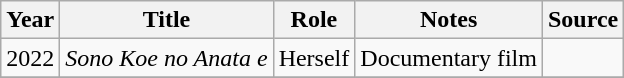<table class="wikitable">
<tr>
<th>Year</th>
<th>Title</th>
<th>Role</th>
<th>Notes</th>
<th>Source</th>
</tr>
<tr>
<td>2022</td>
<td><em>Sono Koe no Anata e</em></td>
<td>Herself</td>
<td>Documentary film</td>
<td></td>
</tr>
<tr>
</tr>
</table>
